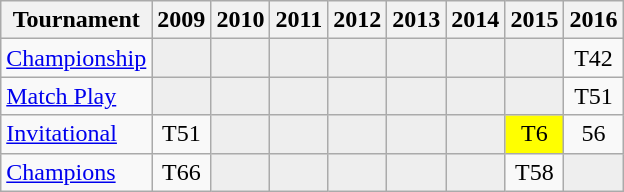<table class="wikitable" style="text-align:center;">
<tr>
<th>Tournament</th>
<th>2009</th>
<th>2010</th>
<th>2011</th>
<th>2012</th>
<th>2013</th>
<th>2014</th>
<th>2015</th>
<th>2016</th>
</tr>
<tr>
<td align="left"><a href='#'>Championship</a></td>
<td style="background:#eeeeee;"></td>
<td style="background:#eeeeee;"></td>
<td style="background:#eeeeee;"></td>
<td style="background:#eeeeee;"></td>
<td style="background:#eeeeee;"></td>
<td style="background:#eeeeee;"></td>
<td style="background:#eeeeee;"></td>
<td>T42</td>
</tr>
<tr>
<td align="left"><a href='#'>Match Play</a></td>
<td style="background:#eeeeee;"></td>
<td style="background:#eeeeee;"></td>
<td style="background:#eeeeee;"></td>
<td style="background:#eeeeee;"></td>
<td style="background:#eeeeee;"></td>
<td style="background:#eeeeee;"></td>
<td style="background:#eeeeee;"></td>
<td>T51</td>
</tr>
<tr>
<td align="left"><a href='#'>Invitational</a></td>
<td>T51</td>
<td style="background:#eeeeee;"></td>
<td style="background:#eeeeee;"></td>
<td style="background:#eeeeee;"></td>
<td style="background:#eeeeee;"></td>
<td style="background:#eeeeee;"></td>
<td style="background:yellow;">T6</td>
<td>56</td>
</tr>
<tr>
<td align="left"><a href='#'>Champions</a></td>
<td>T66</td>
<td style="background:#eeeeee;"></td>
<td style="background:#eeeeee;"></td>
<td style="background:#eeeeee;"></td>
<td style="background:#eeeeee;"></td>
<td style="background:#eeeeee;"></td>
<td>T58</td>
<td style="background:#eeeeee;"></td>
</tr>
</table>
